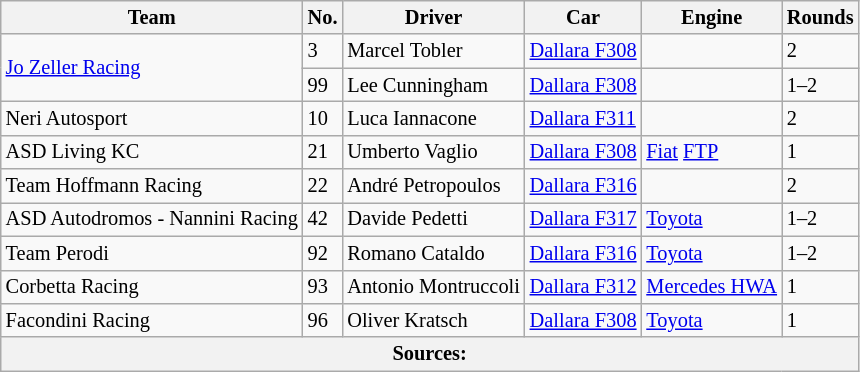<table class="wikitable" style="font-size: 85%">
<tr>
<th>Team</th>
<th>No.</th>
<th>Driver</th>
<th>Car</th>
<th>Engine</th>
<th>Rounds</th>
</tr>
<tr>
<td rowspan="2"> <a href='#'>Jo Zeller Racing</a></td>
<td>3</td>
<td> Marcel Tobler</td>
<td><a href='#'>Dallara F308</a></td>
<td></td>
<td>2</td>
</tr>
<tr>
<td>99</td>
<td> Lee Cunningham</td>
<td><a href='#'>Dallara F308</a></td>
<td></td>
<td>1–2</td>
</tr>
<tr>
<td> Neri Autosport</td>
<td>10</td>
<td> Luca Iannacone</td>
<td><a href='#'>Dallara F311</a></td>
<td></td>
<td>2</td>
</tr>
<tr>
<td> ASD Living KC</td>
<td>21</td>
<td> Umberto Vaglio</td>
<td><a href='#'>Dallara F308</a></td>
<td><a href='#'>Fiat</a> <a href='#'>FTP</a></td>
<td>1</td>
</tr>
<tr>
<td> Team Hoffmann Racing</td>
<td>22</td>
<td> André Petropoulos</td>
<td><a href='#'>Dallara F316</a></td>
<td></td>
<td>2</td>
</tr>
<tr>
<td> ASD Autodromos - Nannini Racing</td>
<td>42</td>
<td> Davide Pedetti</td>
<td><a href='#'>Dallara F317</a></td>
<td><a href='#'>Toyota</a></td>
<td>1–2</td>
</tr>
<tr>
<td> Team Perodi</td>
<td>92</td>
<td> Romano Cataldo</td>
<td><a href='#'>Dallara F316</a></td>
<td><a href='#'>Toyota</a></td>
<td>1–2</td>
</tr>
<tr>
<td> Corbetta Racing</td>
<td>93</td>
<td> Antonio Montruccoli</td>
<td><a href='#'>Dallara F312</a></td>
<td><a href='#'>Mercedes HWA</a></td>
<td>1</td>
</tr>
<tr>
<td> Facondini Racing</td>
<td>96</td>
<td> Oliver Kratsch</td>
<td><a href='#'>Dallara F308</a></td>
<td><a href='#'>Toyota</a></td>
<td>1</td>
</tr>
<tr>
<th colspan="6">Sources: </th>
</tr>
</table>
